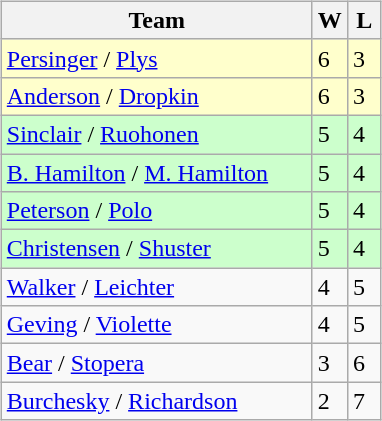<table style="font-size: 100%;">
<tr>
<td width=10% valign="top"><br><table class="wikitable">
<tr>
<th width=200>Team</th>
<th width=15>W</th>
<th width=15>L</th>
</tr>
<tr bgcolor=#ffffcc>
<td> <a href='#'>Persinger</a> / <a href='#'>Plys</a></td>
<td>6</td>
<td>3</td>
</tr>
<tr bgcolor=#ffffcc>
<td> <a href='#'>Anderson</a> / <a href='#'>Dropkin</a></td>
<td>6</td>
<td>3</td>
</tr>
<tr bgcolor=#ccffcc>
<td> <a href='#'>Sinclair</a> / <a href='#'>Ruohonen</a></td>
<td>5</td>
<td>4</td>
</tr>
<tr bgcolor=#ccffcc>
<td> <a href='#'>B. Hamilton</a> / <a href='#'>M. Hamilton</a></td>
<td>5</td>
<td>4</td>
</tr>
<tr bgcolor=#ccffcc>
<td> <a href='#'>Peterson</a> / <a href='#'>Polo</a></td>
<td>5</td>
<td>4</td>
</tr>
<tr bgcolor=#ccffcc>
<td> <a href='#'>Christensen</a> / <a href='#'>Shuster</a></td>
<td>5</td>
<td>4</td>
</tr>
<tr>
<td> <a href='#'>Walker</a> / <a href='#'>Leichter</a></td>
<td>4</td>
<td>5</td>
</tr>
<tr>
<td> <a href='#'>Geving</a> / <a href='#'>Violette</a></td>
<td>4</td>
<td>5</td>
</tr>
<tr>
<td> <a href='#'>Bear</a> / <a href='#'>Stopera</a></td>
<td>3</td>
<td>6</td>
</tr>
<tr>
<td> <a href='#'>Burchesky</a> / <a href='#'>Richardson</a></td>
<td>2</td>
<td>7</td>
</tr>
</table>
</td>
</tr>
</table>
